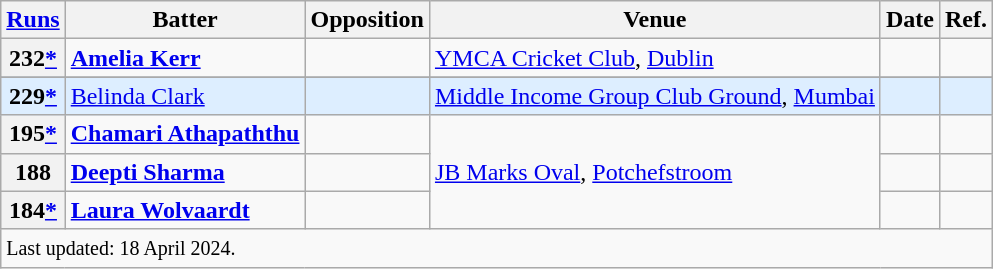<table class="wikitable sortable defaultcenter col2left">
<tr>
<th scope="col"><a href='#'>Runs</a></th>
<th scope="col">Batter</th>
<th scope="col">Opposition</th>
<th scope="col">Venue</th>
<th scope="col">Date</th>
<th scope="col">Ref.</th>
</tr>
<tr>
<th scope="row">232<a href='#'>*</a></th>
<td> <strong><a href='#'>Amelia Kerr</a></strong></td>
<td></td>
<td><a href='#'>YMCA Cricket Club</a>, <a href='#'>Dublin</a></td>
<td><a href='#'></a></td>
<td></td>
</tr>
<tr>
</tr>
<tr style="background-color:#def;">
<th style="background-color:#def;" scope="row">229<a href='#'>*</a></th>
<td> <a href='#'>Belinda Clark</a></td>
<td></td>
<td><a href='#'>Middle Income Group Club Ground</a>, <a href='#'>Mumbai</a></td>
<td><a href='#'></a></td>
<td></td>
</tr>
<tr>
<th scope="row">195<a href='#'>*</a></th>
<td> <strong><a href='#'>Chamari Athapaththu</a></strong></td>
<td></td>
<td rowspan=3><a href='#'>JB Marks Oval</a>, <a href='#'>Potchefstroom</a></td>
<td><a href='#'></a></td>
<td></td>
</tr>
<tr>
<th scope="row">188</th>
<td> <strong><a href='#'>Deepti Sharma</a></strong></td>
<td></td>
<td><a href='#'></a></td>
<td></td>
</tr>
<tr>
<th scope="row">184<a href='#'>*</a></th>
<td> <strong><a href='#'>Laura Wolvaardt</a></strong></td>
<td></td>
<td><a href='#'></a></td>
<td></td>
</tr>
<tr>
<td scope="row" colspan=7><small>Last updated: 18 April 2024.</small></td>
</tr>
</table>
